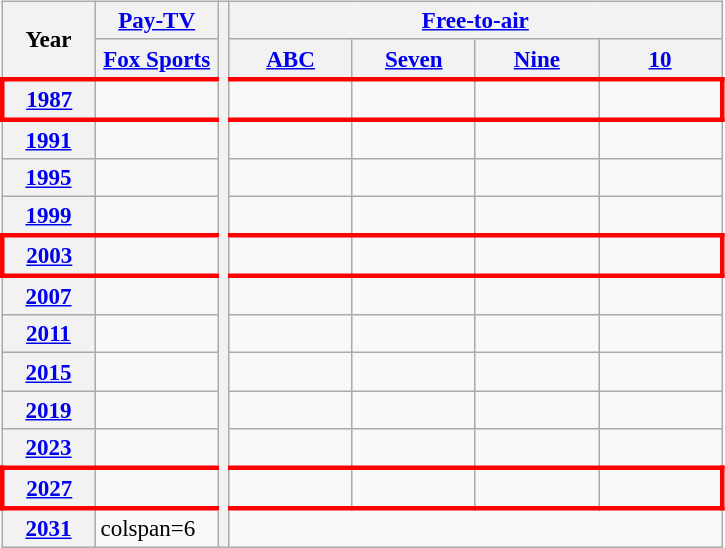<table class="wikitable" style="float:right; font-size:96%">
<tr>
<th width=55px rowspan=2>Year</th>
<th align=center><a href='#'>Pay-TV</a></th>
<th rowspan=14></th>
<th align=center colspan=4><a href='#'>Free-to-air</a></th>
</tr>
<tr>
<th width=75px><a href='#'>Fox Sports</a><br></th>
<th width=75px><a href='#'>ABC</a></th>
<th width=75px><a href='#'>Seven</a></th>
<th width=75px><a href='#'>Nine</a><br></th>
<th width=75px><a href='#'>10</a></th>
</tr>
<tr style="border: 3px solid red">
<th><a href='#'>1987</a></th>
<td></td>
<td></td>
<td></td>
<td></td>
<td></td>
</tr>
<tr>
<th><a href='#'>1991</a></th>
<td></td>
<td></td>
<td></td>
<td></td>
<td></td>
</tr>
<tr>
<th><a href='#'>1995</a></th>
<td></td>
<td></td>
<td></td>
<td></td>
<td></td>
</tr>
<tr>
<th><a href='#'>1999</a></th>
<td></td>
<td></td>
<td></td>
<td></td>
<td></td>
</tr>
<tr style="border: 3px solid red">
<th><a href='#'>2003</a></th>
<td></td>
<td></td>
<td></td>
<td></td>
<td></td>
</tr>
<tr>
<th><a href='#'>2007</a></th>
<td></td>
<td></td>
<td></td>
<td></td>
<td></td>
</tr>
<tr>
<th><a href='#'>2011</a></th>
<td></td>
<td></td>
<td></td>
<td></td>
<td></td>
</tr>
<tr>
<th><a href='#'>2015</a></th>
<td></td>
<td></td>
<td></td>
<td></td>
<td></td>
</tr>
<tr>
<th><a href='#'>2019</a></th>
<td></td>
<td></td>
<td></td>
<td></td>
<td></td>
</tr>
<tr>
<th><a href='#'>2023</a></th>
<td></td>
<td></td>
<td></td>
<td></td>
<td></td>
</tr>
<tr style="border: 3px solid red">
<th><a href='#'>2027</a></th>
<td></td>
<td></td>
<td></td>
<td></td>
<td></td>
</tr>
<tr>
<th><a href='#'>2031</a></th>
<td>colspan=6 </td>
</tr>
</table>
